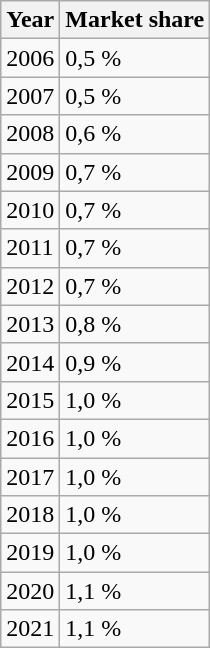<table class="wikitable">
<tr>
<th>Year</th>
<th>Market share</th>
</tr>
<tr>
<td>2006</td>
<td>0,5 %</td>
</tr>
<tr>
<td>2007</td>
<td>0,5 %</td>
</tr>
<tr>
<td>2008</td>
<td>0,6 %</td>
</tr>
<tr>
<td>2009</td>
<td>0,7 %</td>
</tr>
<tr>
<td>2010</td>
<td>0,7 %</td>
</tr>
<tr>
<td>2011</td>
<td>0,7 %</td>
</tr>
<tr>
<td>2012</td>
<td>0,7 %</td>
</tr>
<tr>
<td>2013</td>
<td>0,8 %</td>
</tr>
<tr>
<td>2014</td>
<td>0,9 %</td>
</tr>
<tr>
<td>2015</td>
<td>1,0 %</td>
</tr>
<tr>
<td>2016</td>
<td>1,0 %</td>
</tr>
<tr>
<td>2017</td>
<td>1,0 %</td>
</tr>
<tr>
<td>2018</td>
<td>1,0 %</td>
</tr>
<tr>
<td>2019</td>
<td>1,0 %</td>
</tr>
<tr>
<td>2020</td>
<td>1,1 %</td>
</tr>
<tr>
<td>2021</td>
<td>1,1 %</td>
</tr>
</table>
